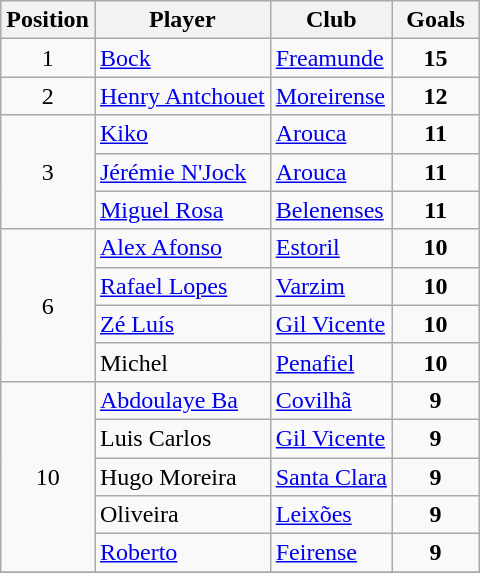<table class="wikitable">
<tr>
<th width="50px">Position</th>
<th width=>Player</th>
<th width=>Club</th>
<th width="50px">Goals</th>
</tr>
<tr>
<td align="center">1</td>
<td> <a href='#'>Bock</a></td>
<td><a href='#'>Freamunde</a></td>
<td align="center"><strong>15</strong></td>
</tr>
<tr>
<td align="center">2</td>
<td> <a href='#'>Henry Antchouet</a></td>
<td><a href='#'>Moreirense</a></td>
<td align="center"><strong>12</strong></td>
</tr>
<tr>
<td rowspan=3 align="center">3</td>
<td> <a href='#'>Kiko</a></td>
<td><a href='#'>Arouca</a></td>
<td align="center"><strong>11</strong></td>
</tr>
<tr>
<td> <a href='#'>Jérémie N'Jock</a></td>
<td><a href='#'>Arouca</a></td>
<td align="center"><strong>11</strong></td>
</tr>
<tr>
<td> <a href='#'>Miguel Rosa</a></td>
<td><a href='#'>Belenenses</a></td>
<td align="center"><strong>11</strong></td>
</tr>
<tr>
<td rowspan=4 align="center">6</td>
<td> <a href='#'>Alex Afonso</a></td>
<td><a href='#'>Estoril</a></td>
<td align="center"><strong>10</strong></td>
</tr>
<tr>
<td> <a href='#'>Rafael Lopes</a></td>
<td><a href='#'>Varzim</a></td>
<td align="center"><strong>10</strong></td>
</tr>
<tr>
<td> <a href='#'>Zé Luís</a></td>
<td><a href='#'>Gil Vicente</a></td>
<td align="center"><strong>10</strong></td>
</tr>
<tr>
<td> Michel</td>
<td><a href='#'>Penafiel</a></td>
<td align="center"><strong>10</strong></td>
</tr>
<tr>
<td rowspan=5 align="center">10</td>
<td> <a href='#'>Abdoulaye Ba</a></td>
<td><a href='#'>Covilhã</a></td>
<td align="center"><strong>9</strong></td>
</tr>
<tr>
<td> Luis Carlos</td>
<td><a href='#'>Gil Vicente</a></td>
<td align="center"><strong>9</strong></td>
</tr>
<tr>
<td> Hugo Moreira</td>
<td><a href='#'>Santa Clara</a></td>
<td align="center"><strong>9</strong></td>
</tr>
<tr>
<td> Oliveira</td>
<td><a href='#'>Leixões</a></td>
<td align="center"><strong>9</strong></td>
</tr>
<tr>
<td> <a href='#'>Roberto</a></td>
<td><a href='#'>Feirense</a></td>
<td align="center"><strong>9</strong></td>
</tr>
<tr>
</tr>
</table>
